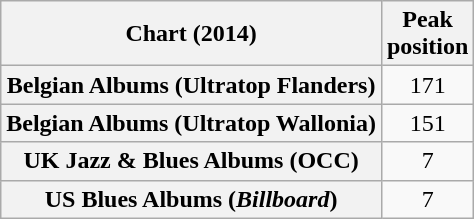<table class="wikitable sortable plainrowheaders" style="text-align:center">
<tr>
<th scope="col">Chart (2014)</th>
<th scope="col">Peak<br>position</th>
</tr>
<tr>
<th scope="row">Belgian Albums (Ultratop Flanders)</th>
<td>171</td>
</tr>
<tr>
<th scope="row">Belgian Albums (Ultratop Wallonia)</th>
<td>151</td>
</tr>
<tr>
<th scope="row">UK Jazz & Blues Albums (OCC)</th>
<td>7</td>
</tr>
<tr>
<th scope="row">US Blues Albums (<em>Billboard</em>)</th>
<td>7</td>
</tr>
</table>
